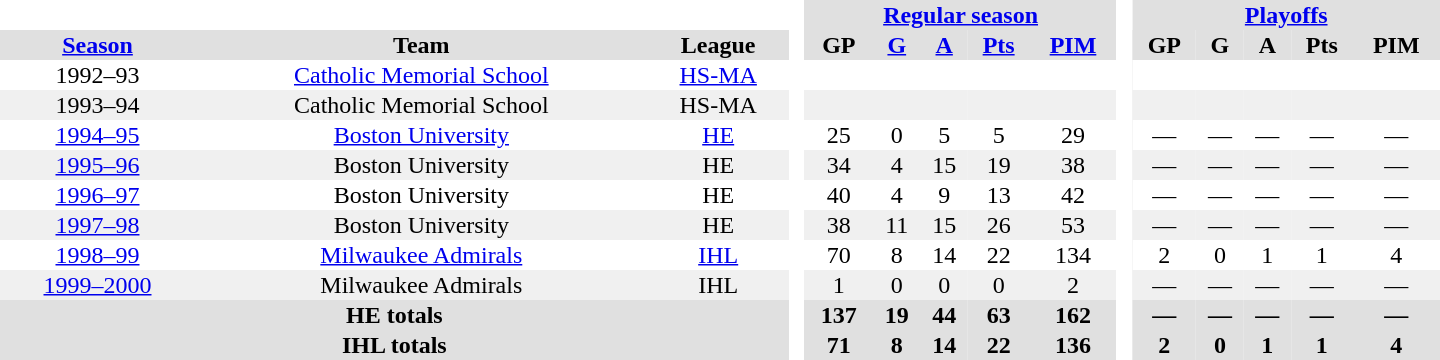<table border="0" cellpadding="1" cellspacing="0" style="text-align:center; width:60em">
<tr bgcolor="#e0e0e0">
<th colspan="3" bgcolor="#ffffff"> </th>
<th rowspan="100" bgcolor="#ffffff"> </th>
<th colspan="5"><a href='#'>Regular season</a></th>
<th rowspan="100" bgcolor="#ffffff"> </th>
<th colspan="5"><a href='#'>Playoffs</a></th>
</tr>
<tr bgcolor="#e0e0e0">
<th><a href='#'>Season</a></th>
<th>Team</th>
<th>League</th>
<th>GP</th>
<th><a href='#'>G</a></th>
<th><a href='#'>A</a></th>
<th><a href='#'>Pts</a></th>
<th><a href='#'>PIM</a></th>
<th>GP</th>
<th>G</th>
<th>A</th>
<th>Pts</th>
<th>PIM</th>
</tr>
<tr>
<td>1992–93</td>
<td><a href='#'>Catholic Memorial School</a></td>
<td><a href='#'>HS-MA</a></td>
<td></td>
<td></td>
<td></td>
<td></td>
<td></td>
<td></td>
<td></td>
<td></td>
<td></td>
<td></td>
</tr>
<tr bgcolor="#f0f0f0">
<td>1993–94</td>
<td>Catholic Memorial School</td>
<td>HS-MA</td>
<td></td>
<td></td>
<td></td>
<td></td>
<td></td>
<td></td>
<td></td>
<td></td>
<td></td>
<td></td>
</tr>
<tr>
<td><a href='#'>1994–95</a></td>
<td><a href='#'>Boston University</a></td>
<td><a href='#'>HE</a></td>
<td>25</td>
<td>0</td>
<td>5</td>
<td>5</td>
<td>29</td>
<td>—</td>
<td>—</td>
<td>—</td>
<td>—</td>
<td>—</td>
</tr>
<tr bgcolor="#f0f0f0">
<td><a href='#'>1995–96</a></td>
<td>Boston University</td>
<td>HE</td>
<td>34</td>
<td>4</td>
<td>15</td>
<td>19</td>
<td>38</td>
<td>—</td>
<td>—</td>
<td>—</td>
<td>—</td>
<td>—</td>
</tr>
<tr>
<td><a href='#'>1996–97</a></td>
<td>Boston University</td>
<td>HE</td>
<td>40</td>
<td>4</td>
<td>9</td>
<td>13</td>
<td>42</td>
<td>—</td>
<td>—</td>
<td>—</td>
<td>—</td>
<td>—</td>
</tr>
<tr bgcolor="#f0f0f0">
<td><a href='#'>1997–98</a></td>
<td>Boston University</td>
<td>HE</td>
<td>38</td>
<td>11</td>
<td>15</td>
<td>26</td>
<td>53</td>
<td>—</td>
<td>—</td>
<td>—</td>
<td>—</td>
<td>—</td>
</tr>
<tr>
<td><a href='#'>1998–99</a></td>
<td><a href='#'>Milwaukee Admirals</a></td>
<td><a href='#'>IHL</a></td>
<td>70</td>
<td>8</td>
<td>14</td>
<td>22</td>
<td>134</td>
<td>2</td>
<td>0</td>
<td>1</td>
<td>1</td>
<td>4</td>
</tr>
<tr bgcolor="#f0f0f0">
<td><a href='#'>1999–2000</a></td>
<td>Milwaukee Admirals</td>
<td>IHL</td>
<td>1</td>
<td>0</td>
<td>0</td>
<td>0</td>
<td>2</td>
<td>—</td>
<td>—</td>
<td>—</td>
<td>—</td>
<td>—</td>
</tr>
<tr bgcolor="#e0e0e0">
<th colspan="3">HE totals</th>
<th>137</th>
<th>19</th>
<th>44</th>
<th>63</th>
<th>162</th>
<th>—</th>
<th>—</th>
<th>—</th>
<th>—</th>
<th>—</th>
</tr>
<tr bgcolor="#e0e0e0">
<th colspan="3">IHL totals</th>
<th>71</th>
<th>8</th>
<th>14</th>
<th>22</th>
<th>136</th>
<th>2</th>
<th>0</th>
<th>1</th>
<th>1</th>
<th>4</th>
</tr>
</table>
